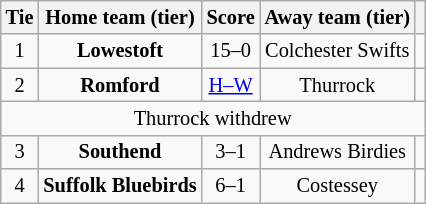<table class="wikitable" style="text-align:center; font-size:85%">
<tr>
<th>Tie</th>
<th>Home team (tier)</th>
<th>Score</th>
<th>Away team (tier)</th>
<th></th>
</tr>
<tr>
<td align="center">1</td>
<td><strong>Lowestoft</strong></td>
<td align="center">15–0</td>
<td>Colchester Swifts</td>
<td></td>
</tr>
<tr>
<td align="center">2</td>
<td><strong>Romford</strong></td>
<td align="center"><a href='#'>H–W</a></td>
<td>Thurrock</td>
<td></td>
</tr>
<tr>
<td colspan="5" align="center">Thurrock withdrew</td>
</tr>
<tr>
<td align="center">3</td>
<td><strong>Southend</strong></td>
<td align="center">3–1</td>
<td>Andrews Birdies</td>
<td></td>
</tr>
<tr>
<td align="center">4</td>
<td><strong>Suffolk Bluebirds</strong></td>
<td align="center">6–1</td>
<td>Costessey</td>
<td></td>
</tr>
</table>
